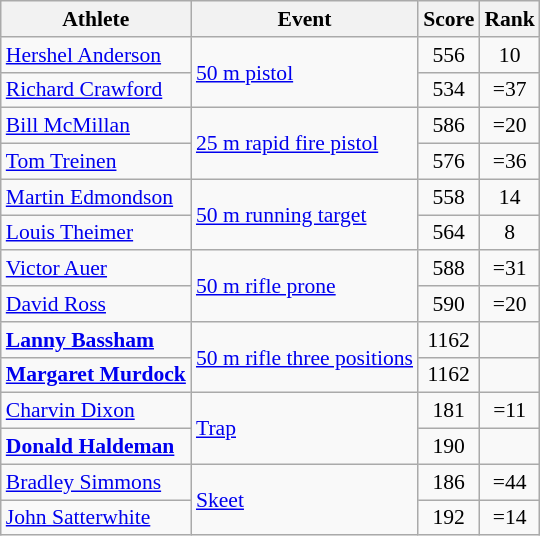<table class=wikitable style=font-size:90%;text-align:center>
<tr>
<th>Athlete</th>
<th>Event</th>
<th>Score</th>
<th>Rank</th>
</tr>
<tr>
<td align=left><a href='#'>Hershel Anderson</a></td>
<td align=left rowspan=2><a href='#'>50 m pistol</a></td>
<td>556</td>
<td>10</td>
</tr>
<tr>
<td align=left><a href='#'>Richard Crawford</a></td>
<td>534</td>
<td>=37</td>
</tr>
<tr>
<td align=left><a href='#'>Bill McMillan</a></td>
<td align=left rowspan=2><a href='#'>25 m rapid fire pistol</a></td>
<td>586</td>
<td>=20</td>
</tr>
<tr>
<td align=left><a href='#'>Tom Treinen</a></td>
<td>576</td>
<td>=36</td>
</tr>
<tr>
<td align=left><a href='#'>Martin Edmondson</a></td>
<td align=left rowspan=2><a href='#'>50 m running target</a></td>
<td>558</td>
<td>14</td>
</tr>
<tr>
<td align=left><a href='#'>Louis Theimer</a></td>
<td>564</td>
<td>8</td>
</tr>
<tr>
<td align=left><a href='#'>Victor Auer</a></td>
<td align=left rowspan=2><a href='#'>50 m rifle prone</a></td>
<td>588</td>
<td>=31</td>
</tr>
<tr>
<td align=left><a href='#'>David Ross</a></td>
<td>590</td>
<td>=20</td>
</tr>
<tr>
<td align=left><strong><a href='#'>Lanny Bassham</a></strong></td>
<td align=left rowspan=2><a href='#'>50 m rifle three positions</a></td>
<td>1162</td>
<td></td>
</tr>
<tr>
<td align=left><strong><a href='#'>Margaret Murdock</a></strong></td>
<td>1162</td>
<td></td>
</tr>
<tr>
<td align=left><a href='#'>Charvin Dixon</a></td>
<td align=left rowspan=2><a href='#'>Trap</a></td>
<td>181</td>
<td>=11</td>
</tr>
<tr>
<td align=left><strong><a href='#'>Donald Haldeman</a></strong></td>
<td>190</td>
<td></td>
</tr>
<tr>
<td align=left><a href='#'>Bradley Simmons</a></td>
<td align=left rowspan=2><a href='#'>Skeet</a></td>
<td>186</td>
<td>=44</td>
</tr>
<tr>
<td align=left><a href='#'>John Satterwhite</a></td>
<td>192</td>
<td>=14</td>
</tr>
</table>
